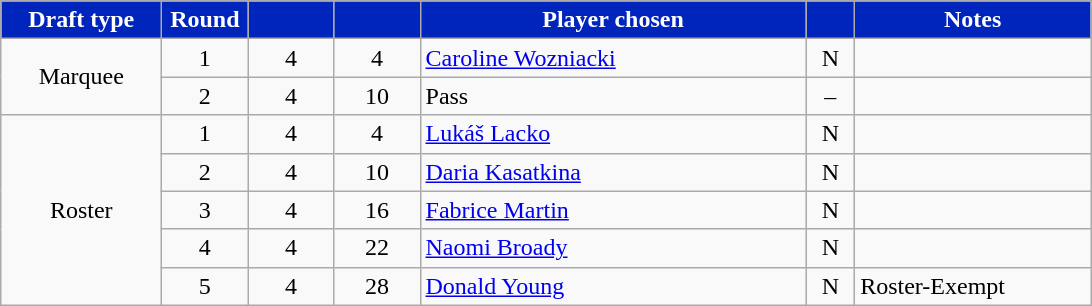<table class="wikitable" style="text-align:left">
<tr>
<th style="background:#0025BD; color:white" width="100px">Draft type</th>
<th style="background:#0025BD; color:white" width="50px">Round</th>
<th style="background:#0025BD; color:white" width="50px"></th>
<th style="background:#0025BD; color:white" width="50px"></th>
<th style="background:#0025BD; color:white" width="250px">Player chosen</th>
<th style="background:#0025BD; color:white" width="25px"></th>
<th style="background:#0025BD; color:white" width="150px">Notes</th>
</tr>
<tr>
<td rowspan="2" style="text-align:center">Marquee</td>
<td style="text-align:center">1</td>
<td style="text-align:center">4</td>
<td style="text-align:center">4</td>
<td> <a href='#'>Caroline Wozniacki</a></td>
<td style="text-align:center">N</td>
<td></td>
</tr>
<tr>
<td style="text-align:center">2</td>
<td style="text-align:center">4</td>
<td style="text-align:center">10</td>
<td>Pass</td>
<td style="text-align:center">–</td>
<td></td>
</tr>
<tr>
<td rowspan="5" style="text-align:center">Roster</td>
<td style="text-align:center">1</td>
<td style="text-align:center">4</td>
<td style="text-align:center">4</td>
<td> <a href='#'>Lukáš Lacko</a></td>
<td style="text-align:center">N</td>
<td></td>
</tr>
<tr>
<td style="text-align:center">2</td>
<td style="text-align:center">4</td>
<td style="text-align:center">10</td>
<td> <a href='#'>Daria Kasatkina</a></td>
<td style="text-align:center">N</td>
<td></td>
</tr>
<tr>
<td style="text-align:center">3</td>
<td style="text-align:center">4</td>
<td style="text-align:center">16</td>
<td> <a href='#'>Fabrice Martin</a></td>
<td style="text-align:center">N</td>
<td></td>
</tr>
<tr>
<td style="text-align:center">4</td>
<td style="text-align:center">4</td>
<td style="text-align:center">22</td>
<td> <a href='#'>Naomi Broady</a></td>
<td style="text-align:center">N</td>
<td></td>
</tr>
<tr>
<td style="text-align:center">5</td>
<td style="text-align:center">4</td>
<td style="text-align:center">28</td>
<td> <a href='#'>Donald Young</a></td>
<td style="text-align:center">N</td>
<td>Roster-Exempt</td>
</tr>
</table>
